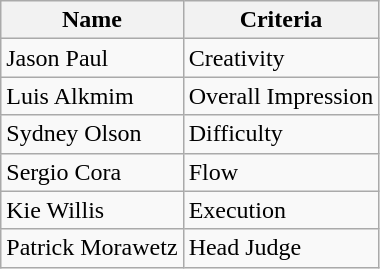<table class="wikitable">
<tr>
<th>Name</th>
<th>Criteria</th>
</tr>
<tr>
<td> Jason Paul</td>
<td>Creativity</td>
</tr>
<tr>
<td> Luis Alkmim</td>
<td>Overall Impression</td>
</tr>
<tr>
<td> Sydney Olson</td>
<td>Difficulty</td>
</tr>
<tr>
<td> Sergio Cora</td>
<td>Flow</td>
</tr>
<tr>
<td> Kie Willis</td>
<td>Execution</td>
</tr>
<tr>
<td> Patrick Morawetz</td>
<td>Head Judge</td>
</tr>
</table>
